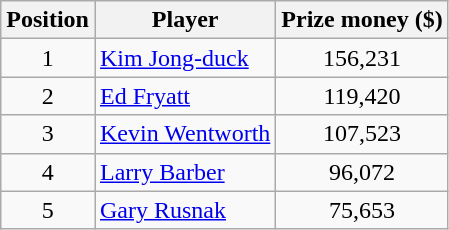<table class="wikitable">
<tr>
<th>Position</th>
<th>Player</th>
<th>Prize money ($)</th>
</tr>
<tr>
<td align=center>1</td>
<td> <a href='#'>Kim Jong-duck</a></td>
<td align=center>156,231</td>
</tr>
<tr>
<td align=center>2</td>
<td> <a href='#'>Ed Fryatt</a></td>
<td align=center>119,420</td>
</tr>
<tr>
<td align=center>3</td>
<td> <a href='#'>Kevin Wentworth</a></td>
<td align=center>107,523</td>
</tr>
<tr>
<td align=center>4</td>
<td> <a href='#'>Larry Barber</a></td>
<td align=center>96,072</td>
</tr>
<tr>
<td align=center>5</td>
<td> <a href='#'>Gary Rusnak</a></td>
<td align=center>75,653</td>
</tr>
</table>
